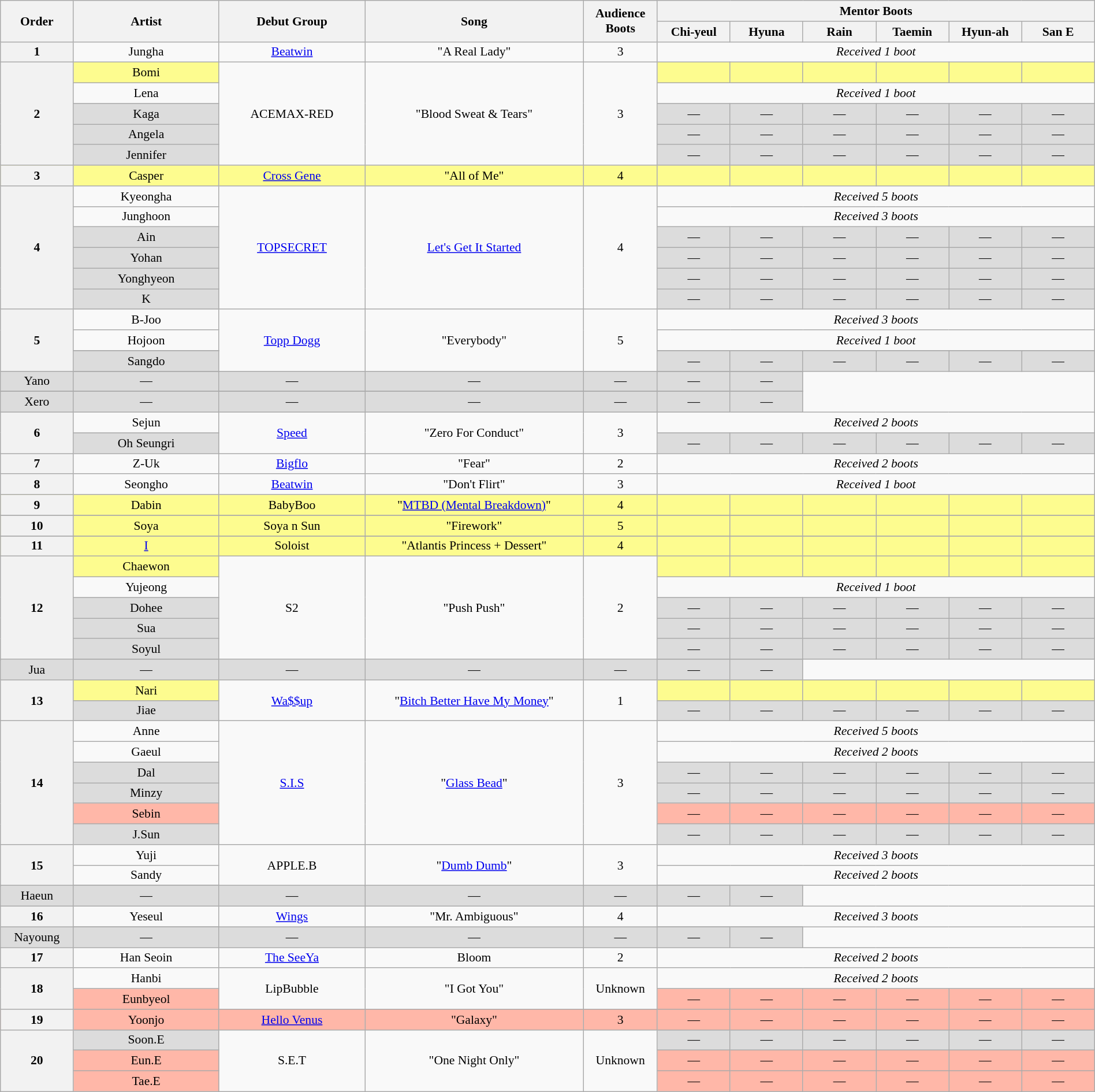<table class="wikitable" style="text-align:center; width:100%; font-size: 90%;">
<tr>
<th scope="col" rowspan="2" style="width:5%;">Order</th>
<th scope="col" rowspan="2" style="width:10%;">Artist</th>
<th scope="col" rowspan="2" style="width:10%;">Debut Group</th>
<th scope="col" rowspan="2" style="width:15%;">Song</th>
<th scope="col" rowspan="2" style="width:5%;">Audience Boots</th>
<th scope="col" colspan="6">Mentor Boots</th>
</tr>
<tr>
<th scope="col" style="width:5%;">Chi-yeul</th>
<th scope="col" style="width:5%;">Hyuna</th>
<th scope="col" style="width:5%;">Rain</th>
<th scope="col" style="width:5%;">Taemin</th>
<th scope="col" style="width:5%;">Hyun-ah</th>
<th scope="col" style="width:5%;">San E</th>
</tr>
<tr>
<th>1</th>
<td>Jungha</td>
<td><a href='#'>Beatwin</a></td>
<td>"A Real Lady"</td>
<td>3</td>
<td colspan="6"><em>Received 1 boot</em></td>
</tr>
<tr>
<th rowspan="5">2</th>
<td style="background:#fdfc8f;">Bomi</td>
<td rowspan="5">ACEMAX-RED</td>
<td rowspan="5">"Blood Sweat & Tears"</td>
<td rowspan="5">3</td>
<td style="background:#fdfc8f;"><strong></strong></td>
<td style="background:#fdfc8f;"><strong></strong></td>
<td style="background:#fdfc8f;"><strong></strong></td>
<td style="background:#fdfc8f;"><strong></strong></td>
<td style="background:#fdfc8f;"><strong></strong></td>
<td style="background:#fdfc8f;"><strong></strong></td>
</tr>
<tr>
<td>Lena</td>
<td colspan="6"><em>Received 1 boot</em></td>
</tr>
<tr bgcolor="#DCDCDC">
<td>Kaga</td>
<td>—</td>
<td>—</td>
<td>—</td>
<td>—</td>
<td>—</td>
<td>—</td>
</tr>
<tr bgcolor="#DCDCDC">
<td>Angela</td>
<td>—</td>
<td>—</td>
<td>—</td>
<td>—</td>
<td>—</td>
<td>—</td>
</tr>
<tr bgcolor="#DCDCDC">
<td>Jennifer</td>
<td>—</td>
<td>—</td>
<td>—</td>
<td>—</td>
<td>—</td>
<td>—</td>
</tr>
<tr bgcolor=#fdfc8f>
<th>3</th>
<td>Casper</td>
<td><a href='#'>Cross Gene</a></td>
<td>"All of Me"</td>
<td>4</td>
<td><strong></strong></td>
<td><strong></strong></td>
<td><strong></strong></td>
<td><strong></strong></td>
<td><strong></strong></td>
<td><strong></strong></td>
</tr>
<tr>
<th rowspan="6">4</th>
<td>Kyeongha</td>
<td rowspan="6"><a href='#'>TOPSECRET</a></td>
<td rowspan="6"><a href='#'>Let's Get It Started</a></td>
<td rowspan="6">4</td>
<td colspan="6"><em>Received 5 boots</em></td>
</tr>
<tr>
<td>Junghoon</td>
<td colspan="6"><em>Received 3 boots</em></td>
</tr>
<tr bgcolor="#DCDCDC">
<td>Ain</td>
<td>—</td>
<td>—</td>
<td>—</td>
<td>—</td>
<td>—</td>
<td>—</td>
</tr>
<tr bgcolor="#DCDCDC">
<td>Yohan</td>
<td>—</td>
<td>—</td>
<td>—</td>
<td>—</td>
<td>—</td>
<td>—</td>
</tr>
<tr bgcolor="#DCDCDC">
<td>Yonghyeon</td>
<td>—</td>
<td>—</td>
<td>—</td>
<td>—</td>
<td>—</td>
<td>—</td>
</tr>
<tr bgcolor="#DCDCDC">
<td>K</td>
<td>—</td>
<td>—</td>
<td>—</td>
<td>—</td>
<td>—</td>
<td>—</td>
</tr>
<tr>
<th rowspan="5">5</th>
<td>B-Joo</td>
<td rowspan="5"><a href='#'>Topp Dogg</a></td>
<td rowspan="5">"Everybody"</td>
<td rowspan="5">5</td>
<td colspan="6"><em>Received 3 boots</em></td>
</tr>
<tr>
<td>Hojoon</td>
<td colspan="6"><em>Received 1 boot</em></td>
</tr>
<tr>
</tr>
<tr bgcolor="#DCDCDC">
<td>Sangdo</td>
<td>—</td>
<td>—</td>
<td>—</td>
<td>—</td>
<td>—</td>
<td>—</td>
</tr>
<tr>
</tr>
<tr bgcolor="#DCDCDC">
<td>Yano</td>
<td>—</td>
<td>—</td>
<td>—</td>
<td>—</td>
<td>—</td>
<td>—</td>
</tr>
<tr>
</tr>
<tr bgcolor="#DCDCDC">
<td>Xero</td>
<td>—</td>
<td>—</td>
<td>—</td>
<td>—</td>
<td>—</td>
<td>—</td>
</tr>
<tr>
<th rowspan="2">6</th>
<td>Sejun</td>
<td rowspan="2"><a href='#'>Speed</a></td>
<td rowspan="2">"Zero For Conduct"</td>
<td rowspan="2">3</td>
<td colspan="6"><em>Received 2 boots</em></td>
</tr>
<tr bgcolor="#DCDCDC">
<td>Oh Seungri</td>
<td>—</td>
<td>—</td>
<td>—</td>
<td>—</td>
<td>—</td>
<td>—</td>
</tr>
<tr>
<th>7</th>
<td>Z-Uk</td>
<td><a href='#'>Bigflo</a></td>
<td>"Fear"</td>
<td>2</td>
<td colspan="6"><em>Received 2 boots</em></td>
</tr>
<tr>
<th>8</th>
<td>Seongho</td>
<td><a href='#'>Beatwin</a></td>
<td>"Don't Flirt"</td>
<td>3</td>
<td colspan="6"><em>Received 1 boot</em></td>
</tr>
<tr bgcolor=#fdfc8f>
<th>9</th>
<td>Dabin</td>
<td>BabyBoo</td>
<td>"<a href='#'>MTBD (Mental Breakdown)</a>"</td>
<td>4</td>
<td><strong></strong></td>
<td><strong></strong></td>
<td><strong></strong></td>
<td><strong></strong></td>
<td><strong></strong></td>
<td><strong></strong></td>
</tr>
<tr>
</tr>
<tr bgcolor=#fdfc8f>
<th>10</th>
<td>Soya</td>
<td>Soya n Sun</td>
<td>"Firework"</td>
<td>5</td>
<td><strong></strong></td>
<td><strong></strong></td>
<td><strong></strong></td>
<td><strong></strong></td>
<td><strong></strong></td>
<td><strong></strong></td>
</tr>
<tr>
</tr>
<tr bgcolor=#fdfc8f>
<th>11</th>
<td><a href='#'>I</a></td>
<td>Soloist</td>
<td>"Atlantis Princess + Dessert"</td>
<td>4</td>
<td><strong></strong></td>
<td><strong></strong></td>
<td><strong></strong></td>
<td><strong></strong></td>
<td><strong></strong></td>
<td><strong></strong></td>
</tr>
<tr>
<th rowspan="6">12</th>
<td style="background:#fdfc8f;">Chaewon</td>
<td rowspan="6">S2</td>
<td rowspan="6">"Push Push"</td>
<td rowspan="6">2</td>
<td style="background:#fdfc8f;"><strong></strong></td>
<td style="background:#fdfc8f;"><strong></strong></td>
<td style="background:#fdfc8f;"><strong></strong></td>
<td style="background:#fdfc8f;"><strong></strong></td>
<td style="background:#fdfc8f;"><strong></strong></td>
<td style="background:#fdfc8f;"><strong></strong></td>
</tr>
<tr>
<td>Yujeong</td>
<td colspan="6"><em>Received 1 boot</em></td>
</tr>
<tr bgcolor="#DCDCDC">
<td>Dohee</td>
<td>—</td>
<td>—</td>
<td>—</td>
<td>—</td>
<td>—</td>
<td>—</td>
</tr>
<tr bgcolor="#DCDCDC">
<td>Sua</td>
<td>—</td>
<td>—</td>
<td>—</td>
<td>—</td>
<td>—</td>
<td>—</td>
</tr>
<tr bgcolor="#DCDCDC">
<td>Soyul</td>
<td>—</td>
<td>—</td>
<td>—</td>
<td>—</td>
<td>—</td>
<td>—</td>
</tr>
<tr>
</tr>
<tr bgcolor="#DCDCDC">
<td>Jua</td>
<td>—</td>
<td>—</td>
<td>—</td>
<td>—</td>
<td>—</td>
<td>—</td>
</tr>
<tr>
<th rowspan="2">13</th>
<td style="background:#fdfc8f;">Nari</td>
<td rowspan="2"><a href='#'>Wa$$up</a></td>
<td rowspan="2">"<a href='#'>Bitch Better Have My Money</a>"</td>
<td rowspan="2">1</td>
<td style="background:#fdfc8f;"><strong></strong></td>
<td style="background:#fdfc8f;"><strong></strong></td>
<td style="background:#fdfc8f;"><strong></strong></td>
<td style="background:#fdfc8f;"><strong></strong></td>
<td style="background:#fdfc8f;"><strong></strong></td>
<td style="background:#fdfc8f;"><strong></strong></td>
</tr>
<tr bgcolor="#DCDCDC">
<td>Jiae</td>
<td>—</td>
<td>—</td>
<td>—</td>
<td>—</td>
<td>—</td>
<td>—</td>
</tr>
<tr>
<th rowspan="6">14</th>
<td>Anne</td>
<td rowspan="6"><a href='#'>S.I.S</a></td>
<td rowspan="6">"<a href='#'>Glass Bead</a>"</td>
<td rowspan="6">3</td>
<td colspan="6"><em>Received 5 boots</em></td>
</tr>
<tr>
<td>Gaeul</td>
<td colspan="6"><em>Received 2 boots</em></td>
</tr>
<tr bgcolor="#DCDCDC">
<td>Dal</td>
<td>—</td>
<td>—</td>
<td>—</td>
<td>—</td>
<td>—</td>
<td>—</td>
</tr>
<tr bgcolor="#DCDCDC">
<td>Minzy</td>
<td>—</td>
<td>—</td>
<td>—</td>
<td>—</td>
<td>—</td>
<td>—</td>
</tr>
<tr bgcolor=#FFB7A8>
<td>Sebin</td>
<td>—</td>
<td>—</td>
<td>—</td>
<td>—</td>
<td>—</td>
<td>—</td>
</tr>
<tr bgcolor="#DCDCDC">
<td>J.Sun</td>
<td>—</td>
<td>—</td>
<td>—</td>
<td>—</td>
<td>—</td>
<td>—</td>
</tr>
<tr>
<th rowspan="3">15</th>
<td>Yuji</td>
<td rowspan="3">APPLE.B</td>
<td rowspan="3">"<a href='#'>Dumb Dumb</a>"</td>
<td rowspan="3">3</td>
<td colspan="6"><em>Received 3 boots</em></td>
</tr>
<tr>
<td>Sandy</td>
<td colspan="6"><em>Received 2 boots</em></td>
</tr>
<tr>
</tr>
<tr bgcolor="#DCDCDC">
<td>Haeun</td>
<td>—</td>
<td>—</td>
<td>—</td>
<td>—</td>
<td>—</td>
<td>—</td>
</tr>
<tr>
<th rowspan="2">16</th>
<td>Yeseul</td>
<td rowspan="2"><a href='#'>Wings</a></td>
<td rowspan="2">"Mr. Ambiguous"</td>
<td rowspan="2">4</td>
<td colspan="6"><em>Received 3 boots</em></td>
</tr>
<tr>
</tr>
<tr bgcolor="#DCDCDC">
<td>Nayoung</td>
<td>—</td>
<td>—</td>
<td>—</td>
<td>—</td>
<td>—</td>
<td>—</td>
</tr>
<tr>
<th>17</th>
<td>Han Seoin</td>
<td><a href='#'>The SeeYa</a></td>
<td>Bloom</td>
<td>2</td>
<td colspan="6"><em>Received 2 boots</em></td>
</tr>
<tr>
<th rowspan="2">18</th>
<td>Hanbi</td>
<td rowspan="2">LipBubble</td>
<td rowspan="2">"I Got You"</td>
<td rowspan="2">Unknown</td>
<td colspan="6"><em>Received 2 boots</em></td>
</tr>
<tr bgcolor=#FFB7A8>
<td>Eunbyeol</td>
<td>—</td>
<td>—</td>
<td>—</td>
<td>—</td>
<td>—</td>
<td>—</td>
</tr>
<tr bgcolor=#FFB7A8>
<th>19</th>
<td>Yoonjo</td>
<td><a href='#'>Hello Venus</a></td>
<td>"Galaxy"</td>
<td>3</td>
<td>—</td>
<td>—</td>
<td>—</td>
<td>—</td>
<td>—</td>
<td>—</td>
</tr>
<tr>
<th rowspan="3">20</th>
<td bgcolor="#DCDCDC">Soon.E</td>
<td rowspan="3">S.E.T</td>
<td rowspan="3">"One Night Only"</td>
<td rowspan="3">Unknown</td>
<td style="background:#dcdcdc;">—</td>
<td style="background:#dcdcdc;">—</td>
<td style="background:#dcdcdc;">—</td>
<td style="background:#dcdcdc;">—</td>
<td style="background:#dcdcdc;">—</td>
<td style="background:#dcdcdc;">—</td>
</tr>
<tr bgcolor=#FFB7A8>
<td>Eun.E</td>
<td>—</td>
<td>—</td>
<td>—</td>
<td>—</td>
<td>—</td>
<td>—</td>
</tr>
<tr bgcolor=#FFB7A8>
<td>Tae.E</td>
<td>—</td>
<td>—</td>
<td>—</td>
<td>—</td>
<td>—</td>
<td>—</td>
</tr>
</table>
